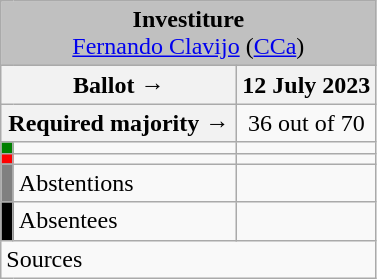<table class="wikitable" style="text-align:center;">
<tr>
<td colspan="3" align="center" bgcolor="#C0C0C0"><strong>Investiture</strong><br><a href='#'>Fernando Clavijo</a> (<a href='#'>CCa</a>)</td>
</tr>
<tr>
<th colspan="2" width="150px">Ballot →</th>
<th>12 July 2023</th>
</tr>
<tr>
<th colspan="2">Required majority →</th>
<td>36 out of 70 </td>
</tr>
<tr>
<th width="1px" style="background:green;"></th>
<td align="left"></td>
<td></td>
</tr>
<tr>
<th style="color:inherit;background:red;"></th>
<td align="left"></td>
<td></td>
</tr>
<tr>
<th style="color:inherit;background:gray;"></th>
<td align="left"><span>Abstentions</span></td>
<td></td>
</tr>
<tr>
<th style="color:inherit;background:black;"></th>
<td align="left"><span>Absentees</span></td>
<td></td>
</tr>
<tr>
<td align="left" colspan="3">Sources</td>
</tr>
</table>
